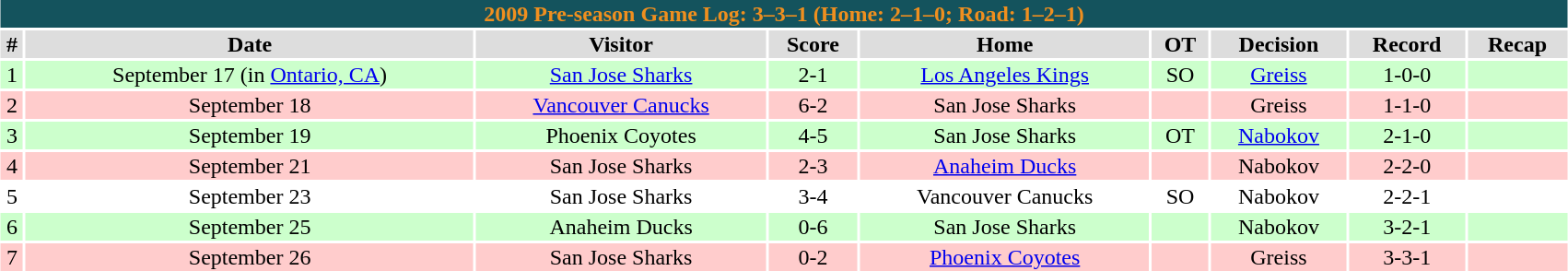<table class="toccolours collapsible collapsed" width=90% style="clear:both; margin:1.5em auto; text-align:center">
<tr>
<th colspan=11 style="background:#14535D; color:#EF8F1F;">2009 Pre-season Game Log: 3–3–1 (Home: 2–1–0; Road: 1–2–1)</th>
</tr>
<tr align="center" bgcolor="#dddddd">
<td><strong>#</strong></td>
<td><strong>Date</strong></td>
<td><strong>Visitor</strong></td>
<td><strong>Score</strong></td>
<td><strong>Home</strong></td>
<td><strong>OT</strong></td>
<td><strong>Decision</strong></td>
<td><strong>Record</strong></td>
<td><strong>Recap</strong></td>
</tr>
<tr align="center"  bgcolor="#CCFFCC">
<td>1</td>
<td>September 17 (in <a href='#'>Ontario, CA</a>)</td>
<td><a href='#'>San Jose Sharks</a></td>
<td>2-1</td>
<td><a href='#'>Los Angeles Kings</a></td>
<td>SO</td>
<td><a href='#'>Greiss</a></td>
<td>1-0-0</td>
<td></td>
</tr>
<tr align="center" bgcolor="#FFCCCC">
<td>2</td>
<td>September 18</td>
<td><a href='#'>Vancouver Canucks</a></td>
<td>6-2</td>
<td>San Jose Sharks</td>
<td></td>
<td>Greiss</td>
<td>1-1-0</td>
<td></td>
</tr>
<tr align="center"  bgcolor="#CCFFCC">
<td>3</td>
<td>September 19</td>
<td>Phoenix Coyotes</td>
<td>4-5</td>
<td>San Jose Sharks</td>
<td>OT</td>
<td><a href='#'>Nabokov</a></td>
<td>2-1-0</td>
<td></td>
</tr>
<tr align="center" bgcolor="#FFCCCC">
<td>4</td>
<td>September 21</td>
<td>San Jose Sharks</td>
<td>2-3</td>
<td><a href='#'>Anaheim Ducks</a></td>
<td></td>
<td>Nabokov</td>
<td>2-2-0</td>
<td></td>
</tr>
<tr align="center">
<td>5</td>
<td>September 23</td>
<td>San Jose Sharks</td>
<td>3-4</td>
<td>Vancouver Canucks</td>
<td>SO</td>
<td>Nabokov</td>
<td>2-2-1</td>
<td></td>
</tr>
<tr align="center"  bgcolor="#CCFFCC">
<td>6</td>
<td>September 25</td>
<td>Anaheim Ducks</td>
<td>0-6</td>
<td>San Jose Sharks</td>
<td></td>
<td>Nabokov</td>
<td>3-2-1</td>
<td></td>
</tr>
<tr align="center" bgcolor="#FFCCCC">
<td>7</td>
<td>September 26</td>
<td>San Jose Sharks</td>
<td>0-2</td>
<td><a href='#'>Phoenix Coyotes</a></td>
<td></td>
<td>Greiss</td>
<td>3-3-1</td>
<td></td>
</tr>
</table>
